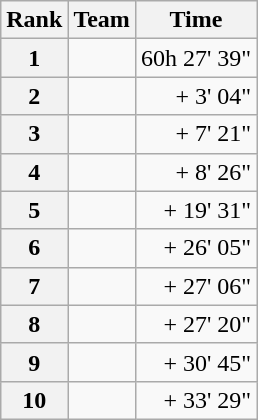<table class="wikitable">
<tr>
<th scope="col">Rank</th>
<th scope="col">Team</th>
<th scope="col">Time</th>
</tr>
<tr>
<th scope="row">1</th>
<td>  </td>
<td align="right">60h 27' 39"</td>
</tr>
<tr>
<th scope="row">2</th>
<td> </td>
<td align="right">+ 3' 04"</td>
</tr>
<tr>
<th scope="row">3</th>
<td> </td>
<td align="right">+ 7' 21"</td>
</tr>
<tr>
<th scope="row">4</th>
<td> </td>
<td align="right">+ 8' 26"</td>
</tr>
<tr>
<th scope="row">5</th>
<td> </td>
<td align="right">+ 19' 31"</td>
</tr>
<tr>
<th scope="row">6</th>
<td> </td>
<td align="right">+ 26' 05"</td>
</tr>
<tr>
<th scope="row">7</th>
<td> </td>
<td align="right">+ 27' 06"</td>
</tr>
<tr>
<th scope="row">8</th>
<td> </td>
<td align="right">+ 27' 20"</td>
</tr>
<tr>
<th scope="row">9</th>
<td> </td>
<td align="right">+ 30' 45"</td>
</tr>
<tr>
<th scope="row">10</th>
<td> </td>
<td align="right">+ 33' 29"</td>
</tr>
</table>
